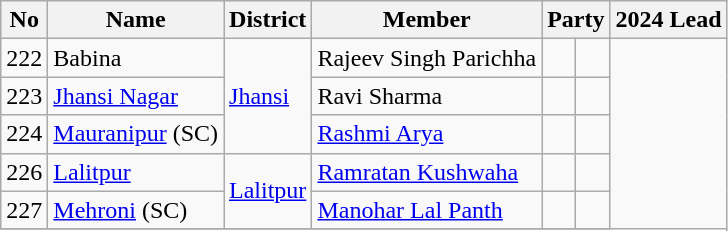<table class="wikitable sortable">
<tr>
<th>No</th>
<th>Name</th>
<th>District</th>
<th>Member</th>
<th colspan="2">Party</th>
<th colspan="2">2024 Lead</th>
</tr>
<tr>
<td>222</td>
<td>Babina</td>
<td rowspan="3"><a href='#'>Jhansi</a></td>
<td>Rajeev Singh Parichha</td>
<td></td>
<td></td>
</tr>
<tr>
<td>223</td>
<td><a href='#'>Jhansi Nagar</a></td>
<td>Ravi Sharma</td>
<td></td>
<td></td>
</tr>
<tr>
<td>224</td>
<td><a href='#'>Mauranipur</a> (SC)</td>
<td><a href='#'>Rashmi Arya</a></td>
<td></td>
<td></td>
</tr>
<tr>
<td>226</td>
<td><a href='#'>Lalitpur</a></td>
<td rowspan="2"><a href='#'>Lalitpur</a></td>
<td><a href='#'>Ramratan Kushwaha</a></td>
<td></td>
<td></td>
</tr>
<tr>
<td>227</td>
<td><a href='#'>Mehroni</a> (SC)</td>
<td><a href='#'>Manohar Lal Panth</a></td>
<td></td>
<td></td>
</tr>
<tr>
</tr>
</table>
